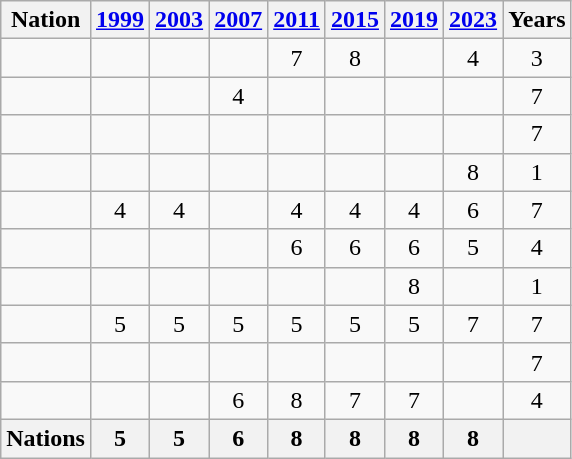<table class="wikitable" style="text-align:center">
<tr>
<th>Nation</th>
<th><a href='#'>1999</a></th>
<th><a href='#'>2003</a></th>
<th><a href='#'>2007</a></th>
<th><a href='#'>2011</a></th>
<th><a href='#'>2015</a></th>
<th><a href='#'>2019</a></th>
<th><a href='#'>2023</a></th>
<th>Years</th>
</tr>
<tr>
<td align=left></td>
<td></td>
<td></td>
<td></td>
<td>7</td>
<td>8</td>
<td></td>
<td>4</td>
<td>3</td>
</tr>
<tr>
<td align=left></td>
<td></td>
<td></td>
<td>4</td>
<td></td>
<td></td>
<td></td>
<td></td>
<td>7</td>
</tr>
<tr>
<td align=left></td>
<td></td>
<td></td>
<td></td>
<td></td>
<td></td>
<td></td>
<td></td>
<td>7</td>
</tr>
<tr>
<td align=left></td>
<td></td>
<td></td>
<td></td>
<td></td>
<td></td>
<td></td>
<td>8</td>
<td>1</td>
</tr>
<tr>
<td align=left></td>
<td>4</td>
<td>4</td>
<td></td>
<td>4</td>
<td>4</td>
<td>4</td>
<td>6</td>
<td>7</td>
</tr>
<tr>
<td align=left></td>
<td></td>
<td></td>
<td></td>
<td>6</td>
<td>6</td>
<td>6</td>
<td>5</td>
<td>4</td>
</tr>
<tr>
<td align=left></td>
<td></td>
<td></td>
<td></td>
<td></td>
<td></td>
<td>8</td>
<td></td>
<td>1</td>
</tr>
<tr>
<td align=left></td>
<td>5</td>
<td>5</td>
<td>5</td>
<td>5</td>
<td>5</td>
<td>5</td>
<td>7</td>
<td>7</td>
</tr>
<tr>
<td align=left></td>
<td></td>
<td></td>
<td></td>
<td></td>
<td></td>
<td></td>
<td></td>
<td>7</td>
</tr>
<tr>
<td align=left></td>
<td></td>
<td></td>
<td>6</td>
<td>8</td>
<td>7</td>
<td>7</td>
<td></td>
<td>4</td>
</tr>
<tr>
<th><strong>Nations</strong></th>
<th>5</th>
<th>5</th>
<th>6</th>
<th>8</th>
<th>8</th>
<th>8</th>
<th>8</th>
<th></th>
</tr>
</table>
